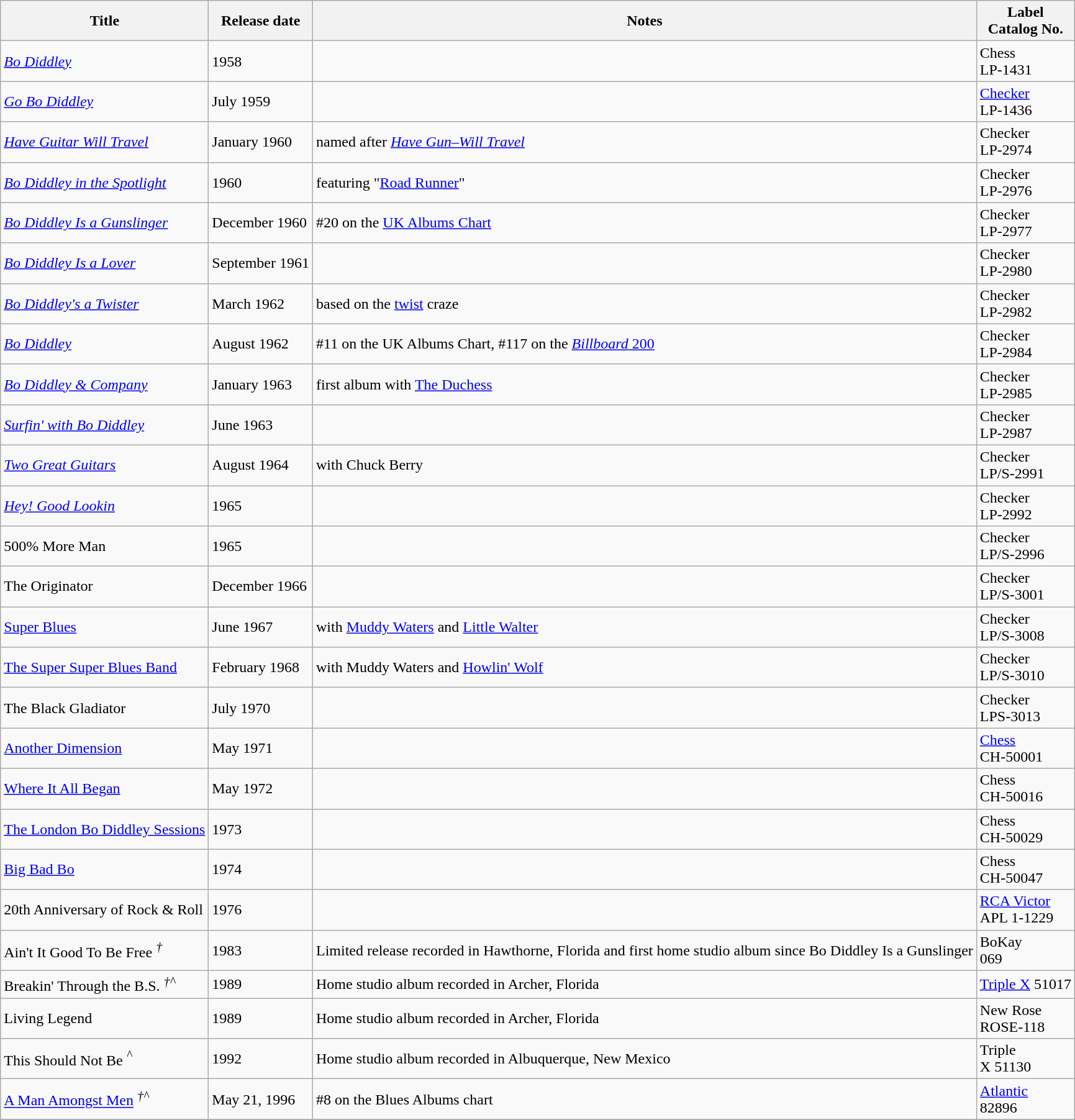<table class="wikitable">
<tr>
<th>Title</th>
<th>Release date</th>
<th>Notes</th>
<th>Label<br>Catalog No.</th>
</tr>
<tr>
<td><em><a href='#'>Bo Diddley</a></em></td>
<td>1958</td>
<td></td>
<td>Chess<br>LP-1431</td>
</tr>
<tr>
<td><em><a href='#'>Go Bo Diddley</a></em></td>
<td>July 1959</td>
<td></td>
<td><a href='#'>Checker</a><br>LP-1436</td>
</tr>
<tr>
<td><em><a href='#'>Have Guitar Will Travel</a></em></td>
<td>January 1960</td>
<td>named after <em><a href='#'>Have Gun–Will Travel</a></em></td>
<td>Checker<br>LP-2974</td>
</tr>
<tr>
<td><em><a href='#'>Bo Diddley in the Spotlight</a></em></td>
<td>1960</td>
<td>featuring "<a href='#'>Road Runner</a>"</td>
<td>Checker<br>LP-2976</td>
</tr>
<tr>
<td><em><a href='#'>Bo Diddley Is a Gunslinger</a></em></td>
<td>December 1960</td>
<td>#20 on the <a href='#'>UK Albums Chart</a></td>
<td>Checker<br>LP-2977</td>
</tr>
<tr>
<td><em><a href='#'>Bo Diddley Is a Lover</a></em></td>
<td>September 1961</td>
<td></td>
<td>Checker<br>LP-2980</td>
</tr>
<tr>
<td><em><a href='#'>Bo Diddley's a Twister</a></em></td>
<td>March 1962</td>
<td>based on the <a href='#'>twist</a> craze</td>
<td>Checker<br>LP-2982</td>
</tr>
<tr>
<td><em><a href='#'>Bo Diddley</a></em></td>
<td>August 1962</td>
<td>#11 on the UK Albums Chart, #117 on the <a href='#'><em>Billboard</em> 200</a></td>
<td>Checker<br>LP-2984</td>
</tr>
<tr>
<td><em><a href='#'>Bo Diddley & Company</a></em></td>
<td>January 1963</td>
<td>first album with <a href='#'>The Duchess</a></td>
<td>Checker<br>LP-2985</td>
</tr>
<tr>
<td><em><a href='#'>Surfin' with Bo Diddley</a></em></td>
<td>June 1963</td>
<td></td>
<td>Checker<br>LP-2987</td>
</tr>
<tr>
<td><em><a href='#'>Two Great Guitars</a></em></td>
<td>August 1964</td>
<td>with Chuck Berry</td>
<td>Checker<br>LP/S-2991</td>
</tr>
<tr>
<td><em><a href='#'>Hey! Good Lookin</a><strong></td>
<td>1965</td>
<td></td>
<td>Checker<br>LP-2992</td>
</tr>
<tr>
<td></em>500% More Man<em></td>
<td>1965</td>
<td></td>
<td>Checker<br>LP/S-2996</td>
</tr>
<tr>
<td></em>The Originator<em></td>
<td>December 1966</td>
<td></td>
<td>Checker<br>LP/S-3001</td>
</tr>
<tr>
<td></em><a href='#'>Super Blues</a><em></td>
<td>June 1967</td>
<td>with <a href='#'>Muddy Waters</a> and <a href='#'>Little Walter</a></td>
<td>Checker<br>LP/S-3008</td>
</tr>
<tr>
<td></em><a href='#'>The Super Super Blues Band</a><em></td>
<td>February 1968</td>
<td>with Muddy Waters and <a href='#'>Howlin' Wolf</a></td>
<td>Checker<br>LP/S-3010</td>
</tr>
<tr>
<td></em>The Black Gladiator<em></td>
<td>July 1970</td>
<td></td>
<td>Checker<br>LPS-3013</td>
</tr>
<tr>
<td></em><a href='#'>Another Dimension</a><em></td>
<td>May 1971</td>
<td></td>
<td><a href='#'>Chess</a><br>CH-50001</td>
</tr>
<tr>
<td></em><a href='#'>Where It All Began</a><em></td>
<td>May 1972</td>
<td></td>
<td>Chess<br>CH-50016</td>
</tr>
<tr>
<td></em><a href='#'>The London Bo Diddley Sessions</a><em></td>
<td>1973</td>
<td></td>
<td>Chess<br>CH-50029</td>
</tr>
<tr>
<td></em><a href='#'>Big Bad Bo</a><em></td>
<td>1974</td>
<td></td>
<td>Chess<br>CH-50047</td>
</tr>
<tr>
<td></em>20th Anniversary of Rock & Roll<em></td>
<td>1976</td>
<td></td>
<td><a href='#'>RCA Victor</a><br>APL 1-1229</td>
</tr>
<tr>
<td></em>Ain't It Good To Be Free<em> <sup>†</sup></td>
<td>1983</td>
<td>Limited release recorded in Hawthorne, Florida and first home studio album since </em>Bo Diddley Is a Gunslinger<em></td>
<td>BoKay<br>069</td>
</tr>
<tr>
<td></em>Breakin' Through the B.S.<em> <sup>†^</sup></td>
<td>1989</td>
<td>Home studio album recorded in Archer, Florida</td>
<td><a href='#'>Triple X</a> 51017</td>
</tr>
<tr>
<td></em>Living Legend<em></td>
<td>1989</td>
<td>Home studio album recorded in Archer, Florida</td>
<td>New Rose<br>ROSE-118</td>
</tr>
<tr>
<td></em>This Should Not Be<em> <sup>^</sup></td>
<td>1992</td>
<td>Home studio album recorded in Albuquerque, New Mexico</td>
<td>Triple<br>X 51130</td>
</tr>
<tr>
<td></em><a href='#'>A Man Amongst Men</a><em> <sup>†^</sup></td>
<td>May 21, 1996</td>
<td>#8 on the Blues Albums chart</td>
<td><a href='#'>Atlantic</a><br>82896</td>
</tr>
<tr>
</tr>
</table>
